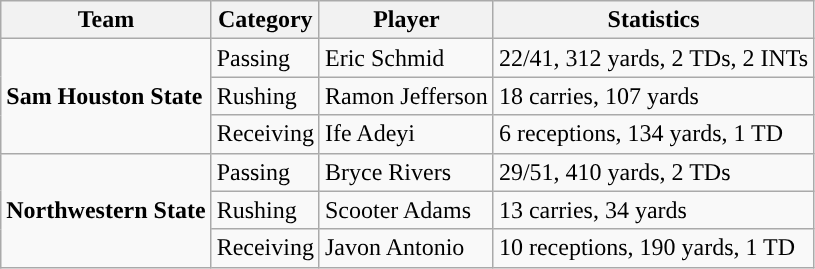<table class="wikitable" style="float: left;">
<tr>
<th>Team</th>
<th>Category</th>
<th>Player</th>
<th>Statistics</th>
</tr>
<tr>
<td rowspan=3><strong>Sam Houston State</strong></td>
<td>Passing</td>
<td>Eric Schmid</td>
<td>22/41, 312 yards, 2 TDs, 2 INTs</td>
</tr>
<tr>
<td>Rushing</td>
<td>Ramon Jefferson</td>
<td>18 carries, 107 yards</td>
</tr>
<tr>
<td>Receiving</td>
<td>Ife Adeyi</td>
<td>6 receptions, 134 yards, 1 TD</td>
</tr>
<tr>
<td rowspan=3><strong>Northwestern State</strong></td>
<td>Passing</td>
<td>Bryce Rivers</td>
<td>29/51, 410 yards, 2 TDs</td>
</tr>
<tr>
<td>Rushing</td>
<td>Scooter Adams</td>
<td>13 carries, 34 yards</td>
</tr>
<tr>
<td>Receiving</td>
<td>Javon Antonio</td>
<td>10 receptions, 190 yards, 1 TD</td>
</tr>
</table>
